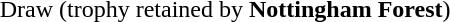<table width="100%">
<tr>
<td align="right">Draw (trophy retained by <strong>Nottingham Forest</strong>)</td>
</tr>
</table>
